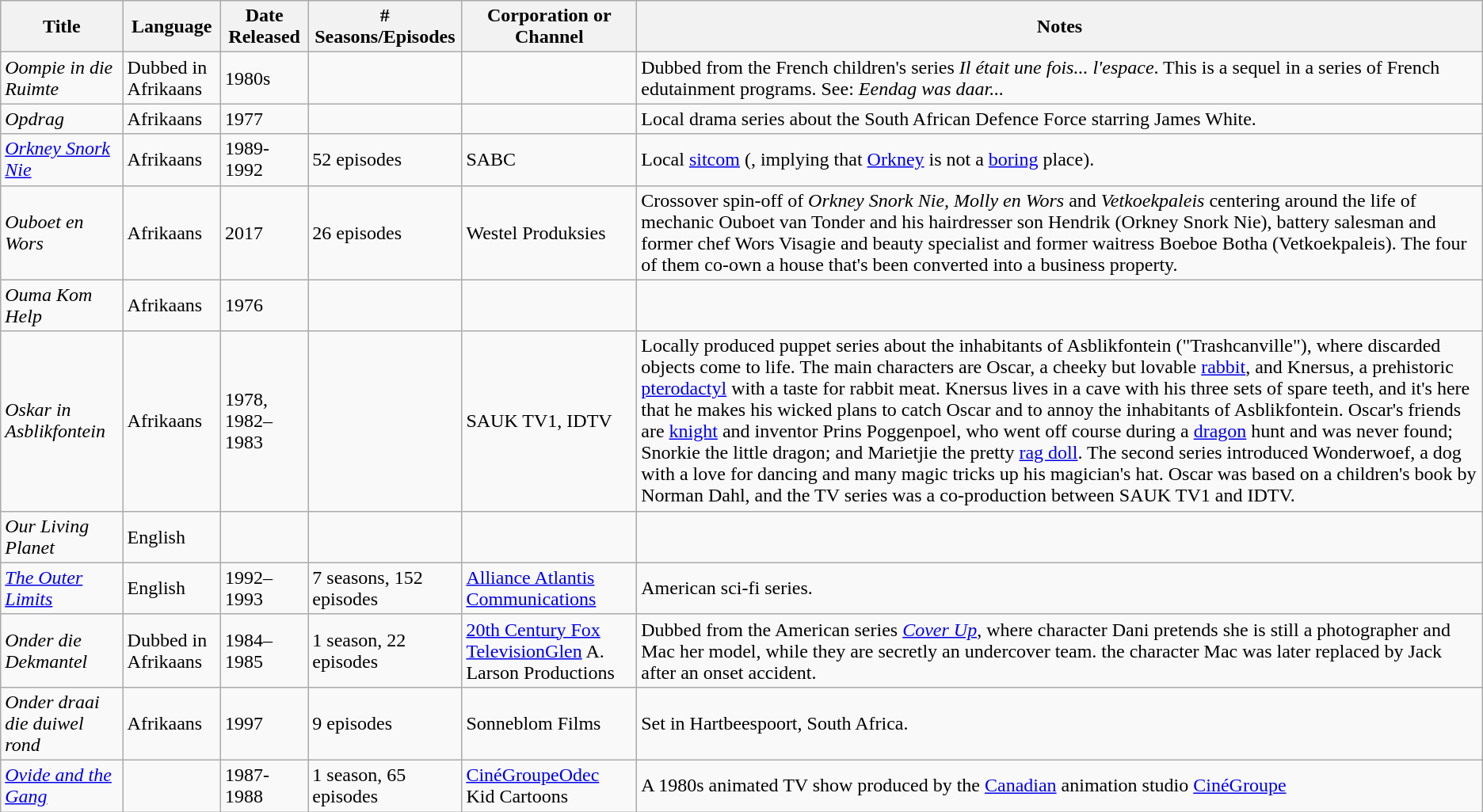<table class="wikitable sortable">
<tr>
<th>Title</th>
<th>Language</th>
<th>Date Released</th>
<th># Seasons/Episodes</th>
<th>Corporation or Channel</th>
<th>Notes</th>
</tr>
<tr>
<td><em>Oompie in die Ruimte</em></td>
<td>Dubbed in Afrikaans</td>
<td>1980s</td>
<td></td>
<td></td>
<td>Dubbed from the French children's series <em>Il était une fois... l'espace</em>. This is a sequel in a series of French edutainment programs. See: <em>Eendag was daar...</em></td>
</tr>
<tr>
<td><em>Opdrag</em></td>
<td>Afrikaans</td>
<td>1977</td>
<td></td>
<td></td>
<td>Local drama series about the South African Defence Force starring James White.</td>
</tr>
<tr>
<td><em><a href='#'>Orkney Snork Nie</a></em></td>
<td>Afrikaans</td>
<td>1989-1992</td>
<td>52 episodes</td>
<td>SABC</td>
<td>Local <a href='#'>sitcom</a> (, implying that <a href='#'>Orkney</a> is not a <a href='#'>boring</a> place).</td>
</tr>
<tr>
<td><em>Ouboet en Wors</em></td>
<td>Afrikaans</td>
<td>2017</td>
<td>26 episodes</td>
<td>Westel Produksies</td>
<td>Crossover spin-off of <em>Orkney Snork Nie, Molly en Wors</em> and <em>Vetkoekpaleis</em> centering around the life of mechanic Ouboet van Tonder and his hairdresser son Hendrik (Orkney Snork Nie), battery salesman and former chef Wors Visagie and beauty specialist and former waitress Boeboe Botha (Vetkoekpaleis). The four of them co-own a house that's been converted into a business property.</td>
</tr>
<tr>
<td><em>Ouma Kom Help</em></td>
<td>Afrikaans</td>
<td>1976</td>
<td></td>
<td></td>
<td></td>
</tr>
<tr>
<td><em>Oskar in Asblikfontein</em></td>
<td>Afrikaans</td>
<td>1978, 1982–1983</td>
<td></td>
<td>SAUK TV1, IDTV</td>
<td>Locally produced puppet series about the inhabitants of Asblikfontein ("Trashcanville"), where discarded objects come to life. The main characters are Oscar, a cheeky but lovable <a href='#'>rabbit</a>, and Knersus, a prehistoric <a href='#'>pterodactyl</a> with a taste for rabbit meat. Knersus lives in a cave with his three sets of spare teeth, and it's here that he makes his wicked plans to catch Oscar and to annoy the inhabitants of Asblikfontein. Oscar's friends are <a href='#'>knight</a> and inventor Prins Poggenpoel, who went off course during a <a href='#'>dragon</a> hunt and was never found; Snorkie the little dragon; and Marietjie the pretty <a href='#'>rag doll</a>. The second series introduced Wonderwoef, a dog with a love for dancing and many magic tricks up his magician's hat. Oscar was based on a children's book by Norman Dahl, and the TV series was a co-production between SAUK TV1 and IDTV.</td>
</tr>
<tr>
<td><em>Our Living Planet</em></td>
<td>English</td>
<td></td>
<td></td>
<td></td>
<td></td>
</tr>
<tr>
<td><em><a href='#'>The Outer Limits</a></em></td>
<td>English</td>
<td>1992–1993</td>
<td>7 seasons, 152 episodes</td>
<td><a href='#'>Alliance Atlantis Communications</a></td>
<td>American sci-fi series.</td>
</tr>
<tr>
<td><em>Onder die Dekmantel</em></td>
<td>Dubbed in Afrikaans</td>
<td>1984–1985</td>
<td>1 season, 22 episodes</td>
<td><a href='#'>20th Century Fox TelevisionGlen</a> A. Larson Productions</td>
<td>Dubbed from the American series <em><a href='#'>Cover Up</a></em>, where character Dani pretends she is still a photographer and Mac her model, while they are secretly an undercover team. the character Mac was later replaced by Jack after an onset accident.</td>
</tr>
<tr>
<td><em>Onder draai die duiwel rond</em></td>
<td>Afrikaans</td>
<td>1997</td>
<td>9 episodes</td>
<td>Sonneblom Films</td>
<td>Set in Hartbeespoort, South Africa.</td>
</tr>
<tr>
<td><em><a href='#'>Ovide and the Gang</a></em></td>
<td></td>
<td>1987-1988</td>
<td>1 season, 65 episodes</td>
<td><a href='#'>CinéGroupeOdec</a> Kid Cartoons</td>
<td>A 1980s animated TV show produced by the <a href='#'>Canadian</a> animation studio <a href='#'>CinéGroupe</a></td>
</tr>
</table>
